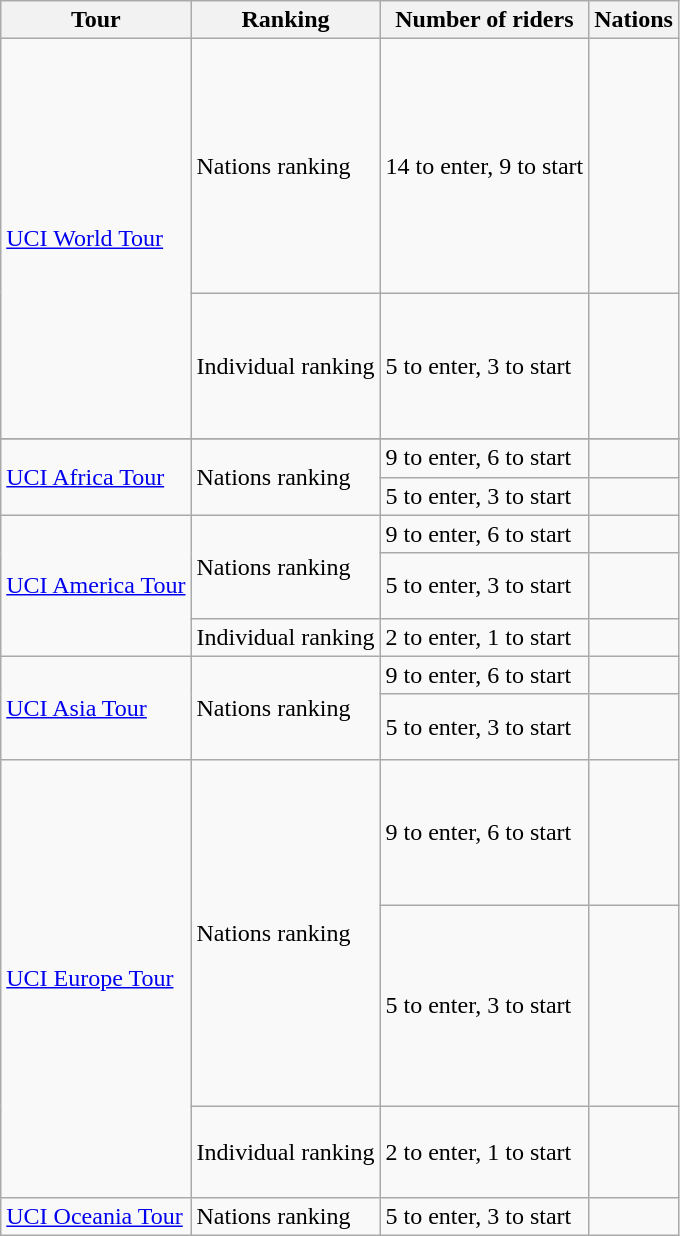<table class="wikitable">
<tr>
<th>Tour</th>
<th>Ranking</th>
<th>Number of riders</th>
<th>Nations</th>
</tr>
<tr>
<td rowspan=2><a href='#'>UCI World Tour</a></td>
<td>Nations ranking</td>
<td>14 to enter, 9 to start</td>
<td><br><br><br><br><br><br><br><br><br></td>
</tr>
<tr>
<td>Individual ranking</td>
<td>5 to enter, 3 to start</td>
<td><br><br><br><br><br></td>
</tr>
<tr>
</tr>
<tr>
<td rowspan=2><a href='#'>UCI Africa Tour</a></td>
<td rowspan=2>Nations ranking</td>
<td>9 to enter, 6 to start</td>
<td></td>
</tr>
<tr>
<td>5 to enter, 3 to start</td>
<td><br></td>
</tr>
<tr>
<td rowspan=3><a href='#'>UCI America Tour</a></td>
<td rowspan=2>Nations ranking</td>
<td>9 to enter, 6 to start</td>
<td><br></td>
</tr>
<tr>
<td>5 to enter, 3 to start</td>
<td><br><br></td>
</tr>
<tr>
<td>Individual ranking</td>
<td>2 to enter, 1 to start</td>
<td></td>
</tr>
<tr>
<td rowspan=2><a href='#'>UCI Asia Tour</a></td>
<td rowspan=2>Nations ranking</td>
<td>9 to enter, 6 to start</td>
<td></td>
</tr>
<tr>
<td>5 to enter, 3 to start</td>
<td><br><br></td>
</tr>
<tr>
<td rowspan=3><a href='#'>UCI Europe Tour</a></td>
<td rowspan=2>Nations ranking</td>
<td>9 to enter, 6 to start</td>
<td><br><br><br><br><br></td>
</tr>
<tr>
<td>5 to enter, 3 to start</td>
<td><br><br><br><br><br><br><br></td>
</tr>
<tr>
<td>Individual ranking</td>
<td>2 to enter, 1 to start</td>
<td><br><br><br></td>
</tr>
<tr>
<td><a href='#'>UCI Oceania Tour</a></td>
<td>Nations ranking</td>
<td>5 to enter, 3 to start</td>
<td></td>
</tr>
</table>
